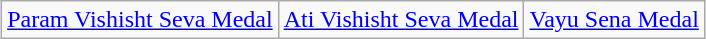<table class="wikitable" style="margin:1em auto; text-align:center;">
<tr>
<td><a href='#'>Param Vishisht Seva Medal</a></td>
<td><a href='#'>Ati Vishisht Seva Medal</a></td>
<td><a href='#'>Vayu Sena Medal</a></td>
</tr>
</table>
